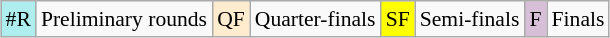<table class="wikitable" style="margin:0.5em auto; font-size:90%; text-align:center">
<tr>
<td bgcolor="#AFEEEE">#R</td>
<td>Preliminary rounds</td>
<td bgcolor="#FFEBCD">QF</td>
<td>Quarter-finals</td>
<td bgcolor="#FFFF00">SF</td>
<td>Semi-finals</td>
<td bgcolor="#D8BFD8">F</td>
<td>Finals</td>
</tr>
</table>
